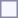<table style="border:1px solid #8888aa; background-color:#f7f8ff; padding:5px; font-size:95%; margin: 0px 12px 12px 0px;">
</table>
